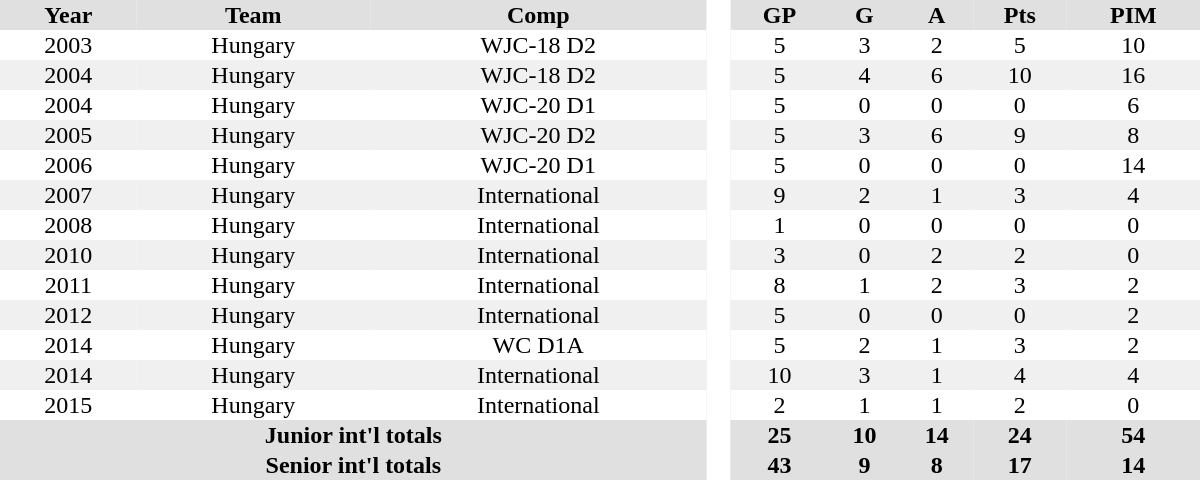<table border="0" cellpadding="1" cellspacing="0" ID="Table3" style="text-align:center; width:50em">
<tr ALIGN="center" bgcolor="#e0e0e0">
<th>Year</th>
<th>Team</th>
<th>Comp</th>
<th ALIGN="center" rowspan="99" bgcolor="#ffffff"> </th>
<th>GP</th>
<th>G</th>
<th>A</th>
<th>Pts</th>
<th>PIM</th>
</tr>
<tr>
<td>2003</td>
<td>Hungary</td>
<td>WJC-18 D2</td>
<td>5</td>
<td>3</td>
<td>2</td>
<td>5</td>
<td>10</td>
</tr>
<tr bgcolor="#f0f0f0">
<td>2004</td>
<td>Hungary</td>
<td>WJC-18 D2</td>
<td>5</td>
<td>4</td>
<td>6</td>
<td>10</td>
<td>16</td>
</tr>
<tr>
<td>2004</td>
<td>Hungary</td>
<td>WJC-20 D1</td>
<td>5</td>
<td>0</td>
<td>0</td>
<td>0</td>
<td>6</td>
</tr>
<tr bgcolor="#f0f0f0">
<td>2005</td>
<td>Hungary</td>
<td>WJC-20 D2</td>
<td>5</td>
<td>3</td>
<td>6</td>
<td>9</td>
<td>8</td>
</tr>
<tr>
<td>2006</td>
<td>Hungary</td>
<td>WJC-20 D1</td>
<td>5</td>
<td>0</td>
<td>0</td>
<td>0</td>
<td>14</td>
</tr>
<tr bgcolor="#f0f0f0">
<td>2007</td>
<td>Hungary</td>
<td>International</td>
<td>9</td>
<td>2</td>
<td>1</td>
<td>3</td>
<td>4</td>
</tr>
<tr>
<td>2008</td>
<td>Hungary</td>
<td>International</td>
<td>1</td>
<td>0</td>
<td>0</td>
<td>0</td>
<td>0</td>
</tr>
<tr bgcolor="#f0f0f0">
<td>2010</td>
<td>Hungary</td>
<td>International</td>
<td>3</td>
<td>0</td>
<td>2</td>
<td>2</td>
<td>0</td>
</tr>
<tr>
<td>2011</td>
<td>Hungary</td>
<td>International</td>
<td>8</td>
<td>1</td>
<td>2</td>
<td>3</td>
<td>2</td>
</tr>
<tr bgcolor="#f0f0f0">
<td>2012</td>
<td>Hungary</td>
<td>International</td>
<td>5</td>
<td>0</td>
<td>0</td>
<td>0</td>
<td>2</td>
</tr>
<tr>
<td>2014</td>
<td>Hungary</td>
<td>WC D1A</td>
<td>5</td>
<td>2</td>
<td>1</td>
<td>3</td>
<td>2</td>
</tr>
<tr bgcolor="#f0f0f0">
<td>2014</td>
<td>Hungary</td>
<td>International</td>
<td>10</td>
<td>3</td>
<td>1</td>
<td>4</td>
<td>4</td>
</tr>
<tr>
<td>2015</td>
<td>Hungary</td>
<td>International</td>
<td>2</td>
<td>1</td>
<td>1</td>
<td>2</td>
<td>0</td>
</tr>
<tr bgcolor="#e0e0e0">
<th colspan=3>Junior int'l totals</th>
<th>25</th>
<th>10</th>
<th>14</th>
<th>24</th>
<th>54</th>
</tr>
<tr bgcolor="#e0e0e0">
<th colspan=3>Senior int'l totals</th>
<th>43</th>
<th>9</th>
<th>8</th>
<th>17</th>
<th>14</th>
</tr>
</table>
